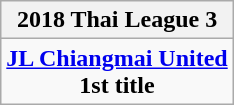<table class=wikitable style="text-align:center; margin:auto">
<tr>
<th>2018 Thai League 3</th>
</tr>
<tr>
<td><strong><a href='#'>JL Chiangmai United</a></strong><br><strong>1st title</strong></td>
</tr>
</table>
